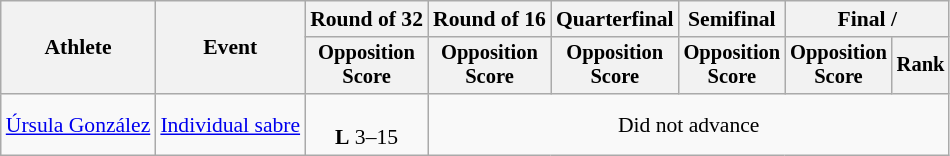<table class="wikitable" style="font-size:90%">
<tr>
<th rowspan="2">Athlete</th>
<th rowspan="2">Event</th>
<th>Round of 32</th>
<th>Round of 16</th>
<th>Quarterfinal</th>
<th>Semifinal</th>
<th colspan=2>Final / </th>
</tr>
<tr style="font-size:95%">
<th>Opposition <br> Score</th>
<th>Opposition <br> Score</th>
<th>Opposition <br> Score</th>
<th>Opposition <br> Score</th>
<th>Opposition <br> Score</th>
<th>Rank</th>
</tr>
<tr align=center>
<td align=left><a href='#'>Úrsula González</a></td>
<td align=left><a href='#'>Individual sabre</a></td>
<td><br><strong>L</strong> 3–15</td>
<td colspan=5>Did not advance</td>
</tr>
</table>
